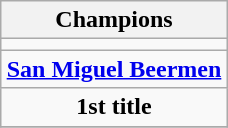<table class="wikitable" style="text-align: center; margin: 0 auto;">
<tr>
<th>Champions</th>
</tr>
<tr>
<td></td>
</tr>
<tr>
<td><strong><a href='#'>San Miguel Beermen</a></strong></td>
</tr>
<tr>
<td><strong>1st title</strong></td>
</tr>
<tr>
</tr>
</table>
